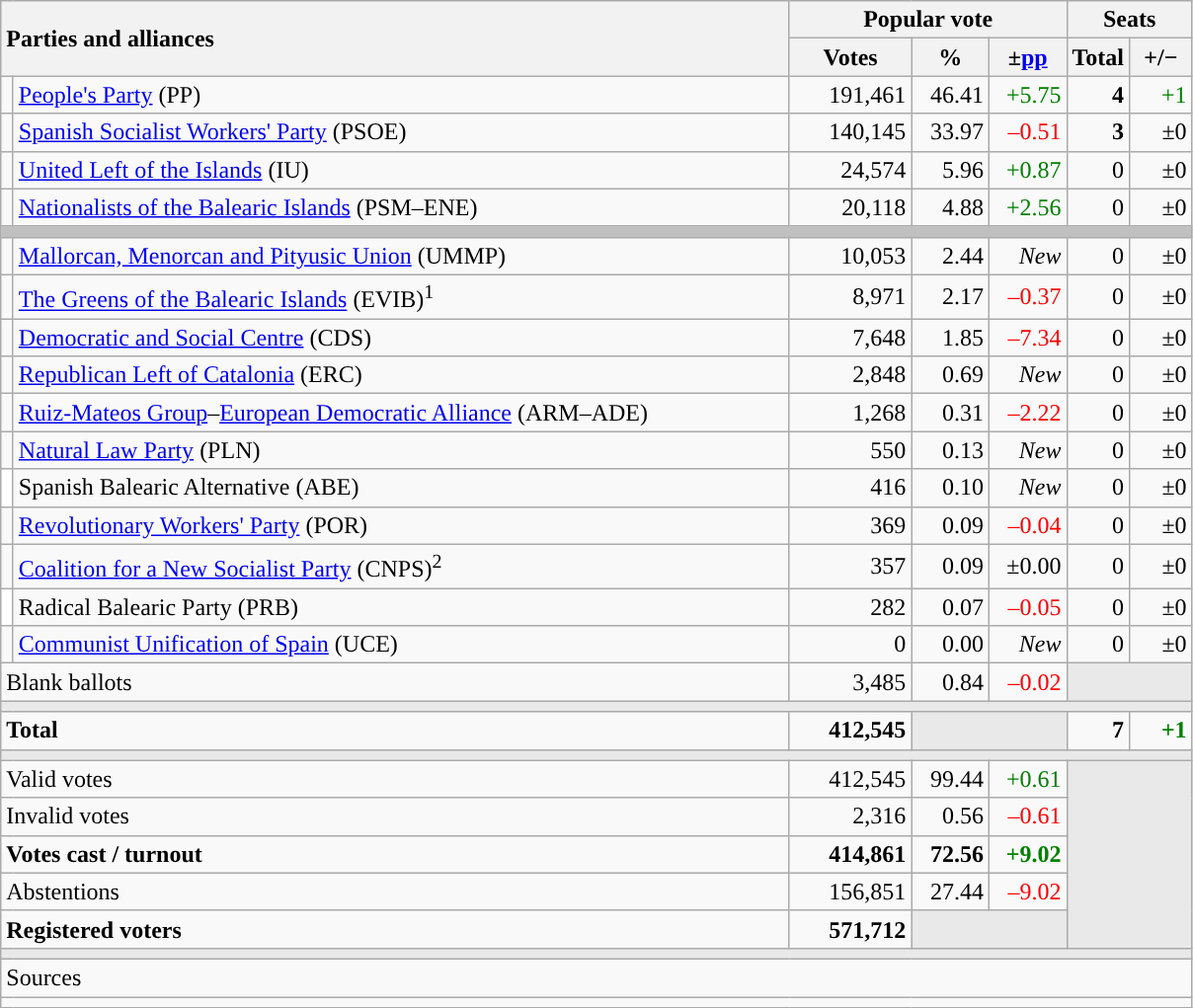<table class="wikitable" style="text-align:right;">
<tr>
<th style="text-align:left;" rowspan="2" colspan="2" width="525">Parties and alliances</th>
<th colspan="3">Popular vote</th>
<th colspan="2">Seats</th>
</tr>
<tr>
<th width="75">Votes</th>
<th width="45">%</th>
<th width="45">±<a href='#'>pp</a></th>
<th width="35">Total</th>
<th width="35">+/−</th>
</tr>
<tr>
<td width="1" style="color:inherit;background:"></td>
<td align="left"><a href='#'>People's Party</a> (PP)</td>
<td>191,461</td>
<td>46.41</td>
<td style="color:green;">+5.75</td>
<td><strong>4</strong></td>
<td style="color:green;">+1</td>
</tr>
<tr>
<td style="color:inherit;background:"></td>
<td align="left"><a href='#'>Spanish Socialist Workers' Party</a> (PSOE)</td>
<td>140,145</td>
<td>33.97</td>
<td style="color:red;">–0.51</td>
<td><strong>3</strong></td>
<td>±0</td>
</tr>
<tr>
<td style="color:inherit;background:"></td>
<td align="left"><a href='#'>United Left of the Islands</a> (IU)</td>
<td>24,574</td>
<td>5.96</td>
<td style="color:green;">+0.87</td>
<td>0</td>
<td>±0</td>
</tr>
<tr>
<td style="color:inherit;background:"></td>
<td align="left"><a href='#'>Nationalists of the Balearic Islands</a> (PSM–ENE)</td>
<td>20,118</td>
<td>4.88</td>
<td style="color:green;">+2.56</td>
<td>0</td>
<td>±0</td>
</tr>
<tr>
<td colspan="7" bgcolor="#C0C0C0"></td>
</tr>
<tr>
<td style="color:inherit;background:"></td>
<td align="left"><a href='#'>Mallorcan, Menorcan and Pityusic Union</a> (UMMP)</td>
<td>10,053</td>
<td>2.44</td>
<td><em>New</em></td>
<td>0</td>
<td>±0</td>
</tr>
<tr>
<td style="color:inherit;background:"></td>
<td align="left"><a href='#'>The Greens of the Balearic Islands</a> (EVIB)<sup>1</sup></td>
<td>8,971</td>
<td>2.17</td>
<td style="color:red;">–0.37</td>
<td>0</td>
<td>±0</td>
</tr>
<tr>
<td style="color:inherit;background:"></td>
<td align="left"><a href='#'>Democratic and Social Centre</a> (CDS)</td>
<td>7,648</td>
<td>1.85</td>
<td style="color:red;">–7.34</td>
<td>0</td>
<td>±0</td>
</tr>
<tr>
<td style="color:inherit;background:"></td>
<td align="left"><a href='#'>Republican Left of Catalonia</a> (ERC)</td>
<td>2,848</td>
<td>0.69</td>
<td><em>New</em></td>
<td>0</td>
<td>±0</td>
</tr>
<tr>
<td style="color:inherit;background:"></td>
<td align="left"><a href='#'>Ruiz-Mateos Group</a>–<a href='#'>European Democratic Alliance</a> (ARM–ADE)</td>
<td>1,268</td>
<td>0.31</td>
<td style="color:red;">–2.22</td>
<td>0</td>
<td>±0</td>
</tr>
<tr>
<td style="color:inherit;background:"></td>
<td align="left"><a href='#'>Natural Law Party</a> (PLN)</td>
<td>550</td>
<td>0.13</td>
<td><em>New</em></td>
<td>0</td>
<td>±0</td>
</tr>
<tr>
<td bgcolor="white"></td>
<td align="left">Spanish Balearic Alternative (ABE)</td>
<td>416</td>
<td>0.10</td>
<td><em>New</em></td>
<td>0</td>
<td>±0</td>
</tr>
<tr>
<td style="color:inherit;background:"></td>
<td align="left"><a href='#'>Revolutionary Workers' Party</a> (POR)</td>
<td>369</td>
<td>0.09</td>
<td style="color:red;">–0.04</td>
<td>0</td>
<td>±0</td>
</tr>
<tr>
<td style="color:inherit;background:"></td>
<td align="left"><a href='#'>Coalition for a New Socialist Party</a> (CNPS)<sup>2</sup></td>
<td>357</td>
<td>0.09</td>
<td>±0.00</td>
<td>0</td>
<td>±0</td>
</tr>
<tr>
<td bgcolor="white"></td>
<td align="left">Radical Balearic Party (PRB)</td>
<td>282</td>
<td>0.07</td>
<td style="color:red;">–0.05</td>
<td>0</td>
<td>±0</td>
</tr>
<tr>
<td style="color:inherit;background:"></td>
<td align="left"><a href='#'>Communist Unification of Spain</a> (UCE)</td>
<td>0</td>
<td>0.00</td>
<td><em>New</em></td>
<td>0</td>
<td>±0</td>
</tr>
<tr>
<td align="left" colspan="2">Blank ballots</td>
<td>3,485</td>
<td>0.84</td>
<td style="color:red;">–0.02</td>
<td bgcolor="#E9E9E9" colspan="2"></td>
</tr>
<tr>
<td colspan="7" bgcolor="#E9E9E9"></td>
</tr>
<tr style="font-weight:bold;">
<td align="left" colspan="2">Total</td>
<td>412,545</td>
<td bgcolor="#E9E9E9" colspan="2"></td>
<td>7</td>
<td style="color:green;">+1</td>
</tr>
<tr>
<td colspan="7" bgcolor="#E9E9E9"></td>
</tr>
<tr>
<td align="left" colspan="2">Valid votes</td>
<td>412,545</td>
<td>99.44</td>
<td style="color:green;">+0.61</td>
<td bgcolor="#E9E9E9" colspan="2" rowspan="5"></td>
</tr>
<tr>
<td align="left" colspan="2">Invalid votes</td>
<td>2,316</td>
<td>0.56</td>
<td style="color:red;">–0.61</td>
</tr>
<tr style="font-weight:bold;">
<td align="left" colspan="2">Votes cast / turnout</td>
<td>414,861</td>
<td>72.56</td>
<td style="color:green;">+9.02</td>
</tr>
<tr>
<td align="left" colspan="2">Abstentions</td>
<td>156,851</td>
<td>27.44</td>
<td style="color:red;">–9.02</td>
</tr>
<tr style="font-weight:bold;">
<td align="left" colspan="2">Registered voters</td>
<td>571,712</td>
<td bgcolor="#E9E9E9" colspan="2"></td>
</tr>
<tr>
<td colspan="7" bgcolor="#E9E9E9"></td>
</tr>
<tr>
<td align="left" colspan="7">Sources</td>
</tr>
<tr>
<td colspan="7" style="text-align:left; max-width:790px;"></td>
</tr>
</table>
